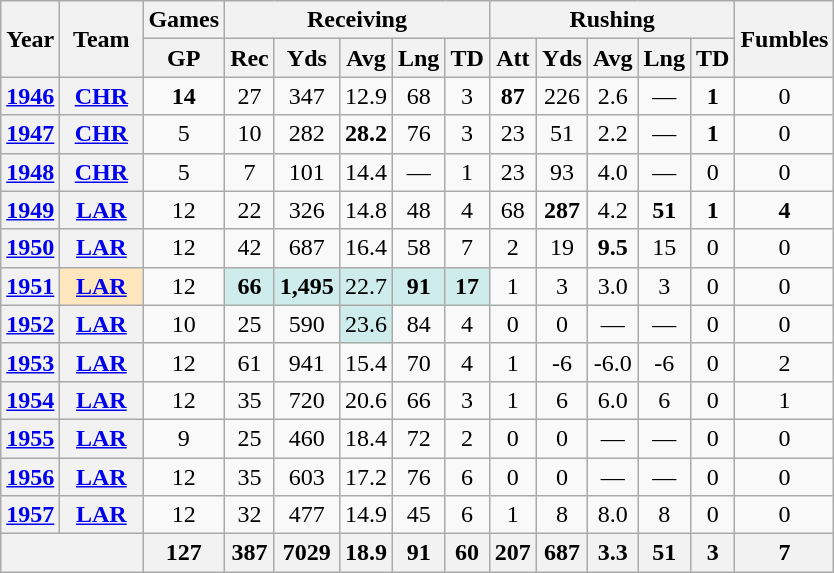<table class="wikitable" style="text-align: center;">
<tr>
<th rowspan="2">Year</th>
<th rowspan="2">Team</th>
<th>Games</th>
<th colspan="5">Receiving</th>
<th colspan="5">Rushing</th>
<th rowspan="2">Fumbles</th>
</tr>
<tr>
<th>GP</th>
<th>Rec</th>
<th>Yds</th>
<th>Avg</th>
<th>Lng</th>
<th>TD</th>
<th>Att</th>
<th>Yds</th>
<th>Avg</th>
<th>Lng</th>
<th>TD</th>
</tr>
<tr>
<th><a href='#'>1946</a></th>
<th><a href='#'>CHR</a></th>
<td><strong>14</strong></td>
<td>27</td>
<td>347</td>
<td>12.9</td>
<td>68</td>
<td>3</td>
<td><strong>87</strong></td>
<td>226</td>
<td>2.6</td>
<td>—</td>
<td><strong>1</strong></td>
<td>0</td>
</tr>
<tr>
<th><a href='#'>1947</a></th>
<th><a href='#'>CHR</a></th>
<td>5</td>
<td>10</td>
<td>282</td>
<td><strong>28.2</strong></td>
<td>76</td>
<td>3</td>
<td>23</td>
<td>51</td>
<td>2.2</td>
<td>—</td>
<td><strong>1</strong></td>
<td>0</td>
</tr>
<tr>
<th><a href='#'>1948</a></th>
<th><a href='#'>CHR</a></th>
<td>5</td>
<td>7</td>
<td>101</td>
<td>14.4</td>
<td>—</td>
<td>1</td>
<td>23</td>
<td>93</td>
<td>4.0</td>
<td>—</td>
<td>0</td>
<td>0</td>
</tr>
<tr>
<th><a href='#'>1949</a></th>
<th><a href='#'>LAR</a></th>
<td>12</td>
<td>22</td>
<td>326</td>
<td>14.8</td>
<td>48</td>
<td>4</td>
<td>68</td>
<td><strong>287</strong></td>
<td>4.2</td>
<td><strong>51</strong></td>
<td><strong>1</strong></td>
<td><strong>4</strong></td>
</tr>
<tr>
<th><a href='#'>1950</a></th>
<th><a href='#'>LAR</a></th>
<td>12</td>
<td>42</td>
<td>687</td>
<td>16.4</td>
<td>58</td>
<td>7</td>
<td>2</td>
<td>19</td>
<td><strong>9.5</strong></td>
<td>15</td>
<td>0</td>
<td>0</td>
</tr>
<tr>
<th><a href='#'>1951</a></th>
<th style="background:#ffe6bd; width:3em;"><a href='#'>LAR</a></th>
<td>12</td>
<td style="background:#cfecec;"><strong>66</strong></td>
<td style="background:#cfecec;"><strong>1,495</strong></td>
<td style="background:#cfecec;">22.7</td>
<td style="background:#cfecec;"><strong>91</strong></td>
<td style="background:#cfecec;"><strong>17</strong></td>
<td>1</td>
<td>3</td>
<td>3.0</td>
<td>3</td>
<td>0</td>
<td>0</td>
</tr>
<tr>
<th><a href='#'>1952</a></th>
<th><a href='#'>LAR</a></th>
<td>10</td>
<td>25</td>
<td>590</td>
<td style="background:#cfecec;">23.6</td>
<td>84</td>
<td>4</td>
<td>0</td>
<td>0</td>
<td>—</td>
<td>—</td>
<td>0</td>
<td>0</td>
</tr>
<tr>
<th><a href='#'>1953</a></th>
<th><a href='#'>LAR</a></th>
<td>12</td>
<td>61</td>
<td>941</td>
<td>15.4</td>
<td>70</td>
<td>4</td>
<td>1</td>
<td>-6</td>
<td>-6.0</td>
<td>-6</td>
<td>0</td>
<td>2</td>
</tr>
<tr>
<th><a href='#'>1954</a></th>
<th><a href='#'>LAR</a></th>
<td>12</td>
<td>35</td>
<td>720</td>
<td>20.6</td>
<td>66</td>
<td>3</td>
<td>1</td>
<td>6</td>
<td>6.0</td>
<td>6</td>
<td>0</td>
<td>1</td>
</tr>
<tr>
<th><a href='#'>1955</a></th>
<th><a href='#'>LAR</a></th>
<td>9</td>
<td>25</td>
<td>460</td>
<td>18.4</td>
<td>72</td>
<td>2</td>
<td>0</td>
<td>0</td>
<td>—</td>
<td>—</td>
<td>0</td>
<td>0</td>
</tr>
<tr>
<th><a href='#'>1956</a></th>
<th><a href='#'>LAR</a></th>
<td>12</td>
<td>35</td>
<td>603</td>
<td>17.2</td>
<td>76</td>
<td>6</td>
<td>0</td>
<td>0</td>
<td>—</td>
<td>—</td>
<td>0</td>
<td>0</td>
</tr>
<tr>
<th><a href='#'>1957</a></th>
<th><a href='#'>LAR</a></th>
<td>12</td>
<td>32</td>
<td>477</td>
<td>14.9</td>
<td>45</td>
<td>6</td>
<td>1</td>
<td>8</td>
<td>8.0</td>
<td>8</td>
<td>0</td>
<td>0</td>
</tr>
<tr>
<th colspan="2"></th>
<th>127</th>
<th>387</th>
<th>7029</th>
<th>18.9</th>
<th>91</th>
<th>60</th>
<th>207</th>
<th>687</th>
<th>3.3</th>
<th>51</th>
<th>3</th>
<th>7</th>
</tr>
</table>
